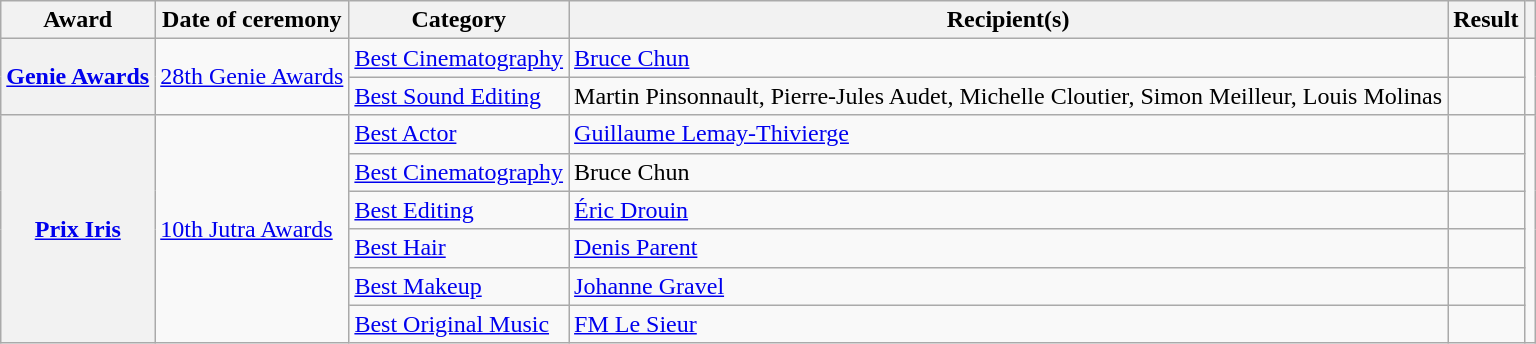<table class="wikitable plainrowheaders sortable">
<tr>
<th scope="col">Award</th>
<th scope="col">Date of ceremony</th>
<th scope="col">Category</th>
<th scope="col">Recipient(s)</th>
<th scope="col">Result</th>
<th scope="col" class="unsortable"></th>
</tr>
<tr>
<th scope="row" rowspan=2><a href='#'>Genie Awards</a></th>
<td rowspan="2"><a href='#'>28th Genie Awards</a></td>
<td><a href='#'>Best Cinematography</a></td>
<td><a href='#'>Bruce Chun</a></td>
<td></td>
<td rowspan="2"></td>
</tr>
<tr>
<td><a href='#'>Best Sound Editing</a></td>
<td>Martin Pinsonnault, Pierre-Jules Audet, Michelle Cloutier, Simon Meilleur, Louis Molinas</td>
<td></td>
</tr>
<tr>
<th scope="row" rowspan=6><a href='#'>Prix Iris</a></th>
<td rowspan="6"><a href='#'>10th Jutra Awards</a></td>
<td><a href='#'>Best Actor</a></td>
<td><a href='#'>Guillaume Lemay-Thivierge</a></td>
<td></td>
<td rowspan="6"></td>
</tr>
<tr>
<td><a href='#'>Best Cinematography</a></td>
<td>Bruce Chun</td>
<td></td>
</tr>
<tr>
<td><a href='#'>Best Editing</a></td>
<td><a href='#'>Éric Drouin</a></td>
<td></td>
</tr>
<tr>
<td><a href='#'>Best Hair</a></td>
<td><a href='#'>Denis Parent</a></td>
<td></td>
</tr>
<tr>
<td><a href='#'>Best Makeup</a></td>
<td><a href='#'>Johanne Gravel</a></td>
<td></td>
</tr>
<tr>
<td><a href='#'>Best Original Music</a></td>
<td><a href='#'>FM Le Sieur</a></td>
<td></td>
</tr>
</table>
